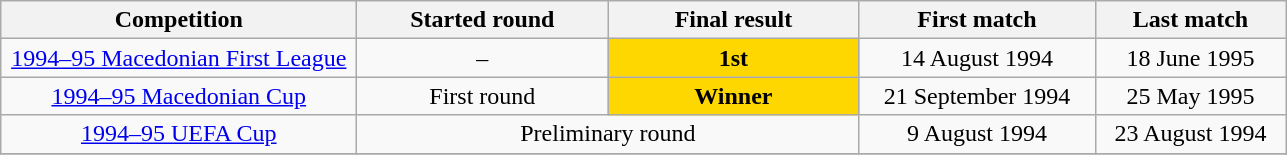<table class="wikitable" style="text-align: center;">
<tr>
<th width="230">Competition</th>
<th width="160">Started round</th>
<th width="160">Final result</th>
<th width="150">First match</th>
<th width="120">Last match</th>
</tr>
<tr>
<td><a href='#'>1994–95 Macedonian First League</a></td>
<td>–</td>
<td bgcolor=gold><strong>1st</strong></td>
<td>14 August 1994</td>
<td>18 June 1995</td>
</tr>
<tr>
<td><a href='#'>1994–95 Macedonian Cup</a></td>
<td>First round</td>
<td bgcolor=gold><strong>Winner</strong></td>
<td>21 September 1994</td>
<td>25 May 1995</td>
</tr>
<tr>
<td><a href='#'>1994–95 UEFA Cup</a></td>
<td colspan=2>Preliminary round</td>
<td>9 August 1994</td>
<td>23 August 1994</td>
</tr>
<tr>
</tr>
</table>
